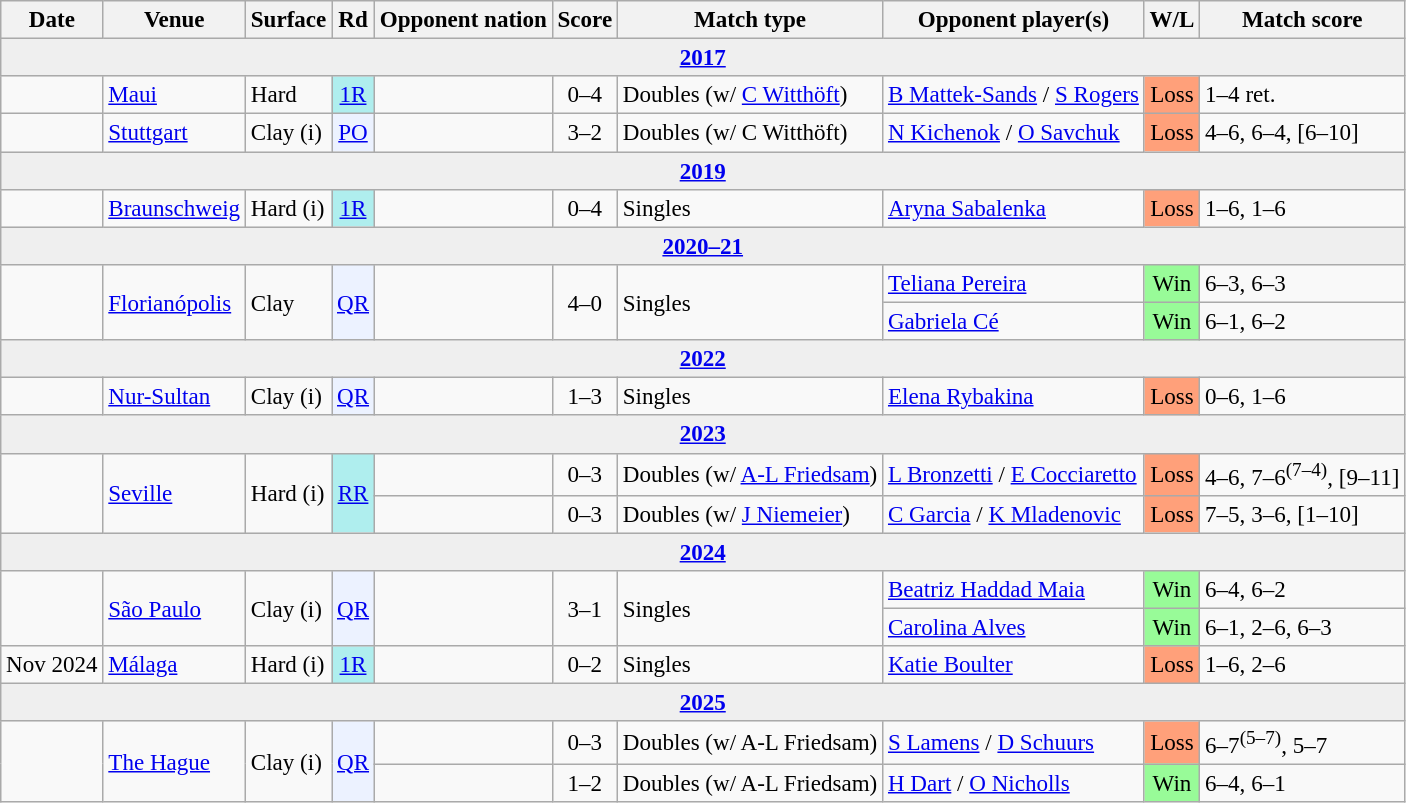<table class="wikitable nowrap" style=font-size:96%>
<tr>
<th>Date</th>
<th>Venue</th>
<th>Surface</th>
<th>Rd</th>
<th>Opponent nation</th>
<th>Score</th>
<th>Match type</th>
<th>Opponent player(s)</th>
<th>W/L</th>
<th>Match score</th>
</tr>
<tr bgcolor="efefef">
<td colspan="10" align="center"><strong><a href='#'>2017</a></strong></td>
</tr>
<tr>
<td></td>
<td><a href='#'>Maui</a></td>
<td>Hard</td>
<td align="center" bgcolor=afeeee><a href='#'>1R</a></td>
<td></td>
<td align="center">0–4</td>
<td>Doubles (w/ <a href='#'>C Witthöft</a>)</td>
<td><a href='#'>B Mattek-Sands</a> / <a href='#'>S Rogers</a></td>
<td bgcolor=ffa07a align=center>Loss</td>
<td>1–4 ret.</td>
</tr>
<tr>
<td></td>
<td><a href='#'>Stuttgart</a></td>
<td>Clay (i)</td>
<td align="center" bgcolor=ecf2ff><a href='#'>PO</a></td>
<td></td>
<td align="center">3–2</td>
<td>Doubles (w/ C Witthöft)</td>
<td><a href='#'>N Kichenok</a> / <a href='#'>O Savchuk</a></td>
<td bgcolor=ffa07a align=center>Loss</td>
<td>4–6, 6–4, [6–10]</td>
</tr>
<tr bgcolor="efefef">
<td colspan="10" align="center"><strong><a href='#'>2019</a></strong></td>
</tr>
<tr>
<td></td>
<td><a href='#'>Braunschweig</a></td>
<td>Hard (i)</td>
<td align="center" bgcolor=afeeee><a href='#'>1R</a></td>
<td></td>
<td align="center">0–4</td>
<td>Singles</td>
<td><a href='#'>Aryna Sabalenka</a></td>
<td bgcolor=ffa07a align=center>Loss</td>
<td>1–6, 1–6</td>
</tr>
<tr bgcolor="efefef">
<td colspan="10" align="center"><strong><a href='#'>2020–21</a></strong></td>
</tr>
<tr>
<td rowspan=2></td>
<td rowspan=2><a href='#'>Florianópolis</a></td>
<td rowspan=2>Clay</td>
<td rowspan=2 align="center" bgcolor=ecf2ff><a href='#'>QR</a></td>
<td rowspan=2></td>
<td rowspan=2 align="center">4–0</td>
<td rowspan=2>Singles</td>
<td><a href='#'>Teliana Pereira</a></td>
<td bgcolor=98fb98 align=center>Win</td>
<td>6–3, 6–3</td>
</tr>
<tr>
<td><a href='#'>Gabriela Cé</a></td>
<td bgcolor=98fb98 align=center>Win</td>
<td>6–1, 6–2</td>
</tr>
<tr bgcolor="efefef">
<td colspan="10" align="center"><strong><a href='#'>2022</a></strong></td>
</tr>
<tr>
<td></td>
<td><a href='#'>Nur-Sultan</a></td>
<td>Clay (i)</td>
<td align="center" bgcolor=ecf2ff><a href='#'>QR</a></td>
<td></td>
<td align="center">1–3</td>
<td>Singles</td>
<td><a href='#'>Elena Rybakina</a></td>
<td bgcolor=ffa07a align=center>Loss</td>
<td>0–6, 1–6</td>
</tr>
<tr bgcolor="efefef">
<td colspan="10" align="center"><strong><a href='#'>2023</a></strong></td>
</tr>
<tr>
<td rowspan=2></td>
<td rowspan=2><a href='#'>Seville</a></td>
<td rowspan=2>Hard (i)</td>
<td rowspan=2 align="center" bgcolor=afeeee><a href='#'>RR</a></td>
<td></td>
<td align="center">0–3</td>
<td>Doubles (w/ <a href='#'>A-L Friedsam</a>)</td>
<td><a href='#'>L Bronzetti</a> / <a href='#'>E Cocciaretto</a></td>
<td bgcolor=ffa07a align=center>Loss</td>
<td>4–6, 7–6<sup>(7–4)</sup>, [9–11]</td>
</tr>
<tr>
<td></td>
<td align="center">0–3</td>
<td>Doubles (w/ <a href='#'>J Niemeier</a>)</td>
<td><a href='#'>C Garcia</a> / <a href='#'>K Mladenovic</a></td>
<td bgcolor=ffa07a align=center>Loss</td>
<td>7–5, 3–6, [1–10]</td>
</tr>
<tr bgcolor="efefef">
<td colspan="10" align="center"><strong><a href='#'>2024</a></strong></td>
</tr>
<tr>
<td rowspan=2></td>
<td rowspan=2><a href='#'>São Paulo</a></td>
<td rowspan=2>Clay (i)</td>
<td rowspan=2 align="center" bgcolor=ecf2ff><a href='#'>QR</a></td>
<td rowspan=2></td>
<td rowspan=2 align="center">3–1</td>
<td rowspan=2>Singles</td>
<td><a href='#'>Beatriz Haddad Maia</a></td>
<td bgcolor=98fb98 align=center>Win</td>
<td>6–4, 6–2</td>
</tr>
<tr>
<td><a href='#'>Carolina Alves</a></td>
<td bgcolor=98fb98 align=center>Win</td>
<td>6–1, 2–6, 6–3</td>
</tr>
<tr>
<td>Nov 2024</td>
<td><a href='#'>Málaga</a></td>
<td>Hard (i)</td>
<td align="center" bgcolor="afeeee"><a href='#'>1R</a></td>
<td></td>
<td align="center">0–2</td>
<td>Singles</td>
<td><a href='#'>Katie Boulter</a></td>
<td bgcolor=ffa07a align=center>Loss</td>
<td>1–6, 2–6</td>
</tr>
<tr bgcolor="efefef">
<td colspan="10" align="center"><strong><a href='#'>2025</a></strong></td>
</tr>
<tr>
<td rowspan=2></td>
<td rowspan=2><a href='#'>The Hague</a></td>
<td rowspan=2>Clay (i)</td>
<td rowspan=2 align="center" bgcolor=ecf2ff><a href='#'>QR</a></td>
<td></td>
<td align="center">0–3</td>
<td>Doubles (w/ A-L Friedsam)</td>
<td><a href='#'>S Lamens</a> / <a href='#'>D Schuurs</a></td>
<td bgcolor=ffa07a align=center>Loss</td>
<td>6–7<sup>(5–7)</sup>, 5–7</td>
</tr>
<tr>
<td></td>
<td align="center">1–2</td>
<td>Doubles (w/ A-L Friedsam)</td>
<td><a href='#'>H Dart</a> / <a href='#'>O Nicholls</a></td>
<td bgcolor=98fb98 align=center>Win</td>
<td>6–4, 6–1</td>
</tr>
</table>
